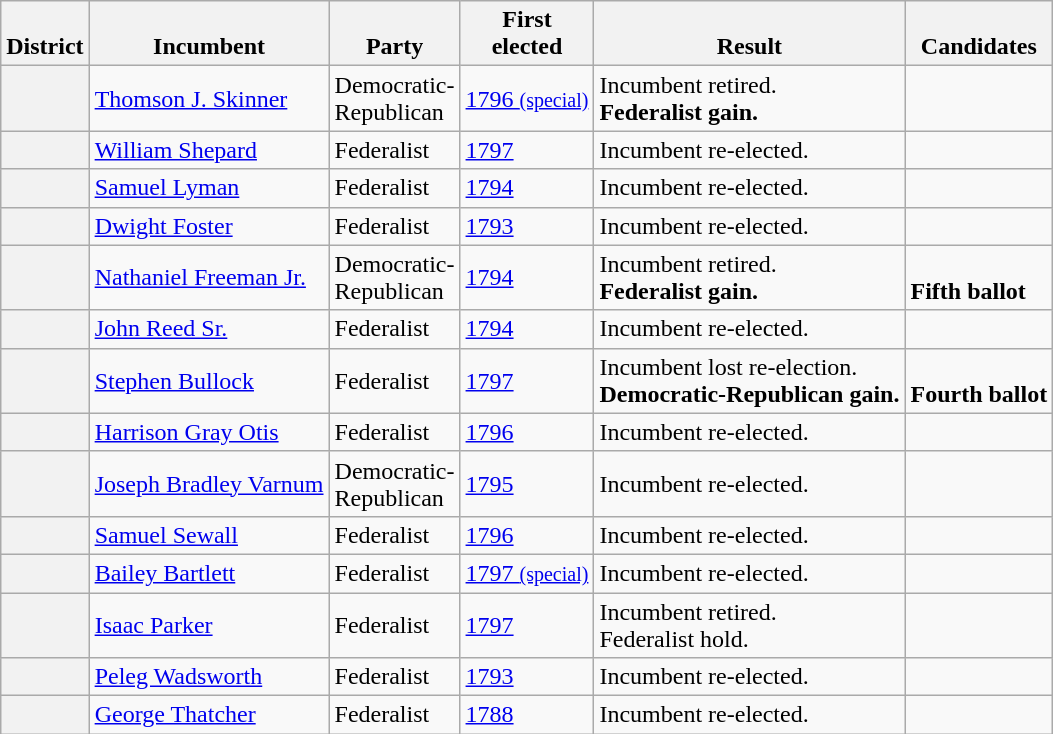<table class=wikitable>
<tr valign=bottom>
<th>District</th>
<th>Incumbent</th>
<th>Party</th>
<th>First<br>elected</th>
<th>Result</th>
<th>Candidates</th>
</tr>
<tr>
<th><br></th>
<td><a href='#'>Thomson J. Skinner</a></td>
<td>Democratic-<br>Republican</td>
<td><a href='#'>1796 <small>(special)</small></a></td>
<td>Incumbent retired.<br><strong>Federalist gain.</strong></td>
<td nowrap></td>
</tr>
<tr>
<th><br></th>
<td><a href='#'>William Shepard</a></td>
<td>Federalist</td>
<td><a href='#'>1797</a></td>
<td>Incumbent re-elected.</td>
<td nowrap></td>
</tr>
<tr>
<th><br></th>
<td><a href='#'>Samuel Lyman</a></td>
<td>Federalist</td>
<td><a href='#'>1794</a></td>
<td>Incumbent re-elected.</td>
<td nowrap></td>
</tr>
<tr>
<th><br></th>
<td><a href='#'>Dwight Foster</a></td>
<td>Federalist</td>
<td><a href='#'>1793</a></td>
<td>Incumbent re-elected.</td>
<td nowrap></td>
</tr>
<tr>
<th><br></th>
<td><a href='#'>Nathaniel Freeman Jr.</a></td>
<td>Democratic-<br>Republican</td>
<td><a href='#'>1794</a></td>
<td>Incumbent retired.<br><strong>Federalist gain.</strong></td>
<td nowrap><br>


<strong>Fifth ballot </strong></td>
</tr>
<tr>
<th><br></th>
<td><a href='#'>John Reed Sr.</a></td>
<td>Federalist</td>
<td><a href='#'>1794</a></td>
<td>Incumbent re-elected.</td>
<td nowrap></td>
</tr>
<tr>
<th><br></th>
<td><a href='#'>Stephen Bullock</a></td>
<td>Federalist</td>
<td><a href='#'>1797</a></td>
<td>Incumbent lost re-election.<br><strong>Democratic-Republican gain.</strong></td>
<td nowrap><br>


<strong>Fourth ballot </strong></td>
</tr>
<tr>
<th><br></th>
<td><a href='#'>Harrison Gray Otis</a></td>
<td>Federalist</td>
<td><a href='#'>1796</a></td>
<td>Incumbent re-elected.</td>
<td nowrap></td>
</tr>
<tr>
<th><br></th>
<td><a href='#'>Joseph Bradley Varnum</a></td>
<td>Democratic-<br>Republican</td>
<td><a href='#'>1795</a></td>
<td>Incumbent re-elected.</td>
<td nowrap></td>
</tr>
<tr>
<th><br></th>
<td><a href='#'>Samuel Sewall</a></td>
<td>Federalist</td>
<td><a href='#'>1796</a></td>
<td>Incumbent re-elected.</td>
<td nowrap></td>
</tr>
<tr>
<th><br></th>
<td><a href='#'>Bailey Bartlett</a></td>
<td>Federalist</td>
<td><a href='#'>1797 <small>(special)</small></a></td>
<td>Incumbent re-elected.</td>
<td nowrap></td>
</tr>
<tr>
<th><br></th>
<td><a href='#'>Isaac Parker</a></td>
<td>Federalist</td>
<td><a href='#'>1797</a></td>
<td>Incumbent retired.<br>Federalist hold.</td>
<td nowrap></td>
</tr>
<tr>
<th><br></th>
<td><a href='#'>Peleg Wadsworth</a></td>
<td>Federalist</td>
<td><a href='#'>1793</a></td>
<td>Incumbent re-elected.</td>
<td nowrap></td>
</tr>
<tr>
<th><br></th>
<td><a href='#'>George Thatcher</a></td>
<td>Federalist</td>
<td><a href='#'>1788</a></td>
<td>Incumbent re-elected.</td>
<td nowrap></td>
</tr>
</table>
